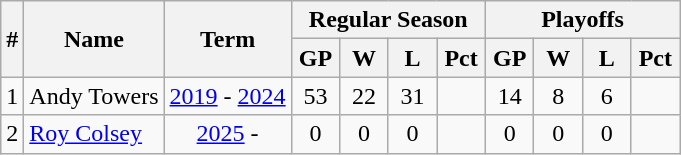<table class="wikitable" style="text-align:center;">
<tr>
<th rowspan="2">#</th>
<th rowspan="2">Name</th>
<th rowspan="2">Term</th>
<th colspan="4">Regular Season</th>
<th colspan="4">Playoffs</th>
</tr>
<tr>
<th width=25>GP</th>
<th width=25>W</th>
<th width=25>L</th>
<th width=25>Pct</th>
<th width=25>GP</th>
<th width=25>W</th>
<th width=25>L</th>
<th width=25>Pct</th>
</tr>
<tr>
<td>1</td>
<td align=left>Andy Towers</td>
<td><a href='#'>2019</a> - <a href='#'>2024</a></td>
<td>53</td>
<td>22</td>
<td>31</td>
<td></td>
<td>14</td>
<td>8</td>
<td>6</td>
<td></td>
</tr>
<tr>
<td>2</td>
<td align=left><a href='#'>Roy Colsey</a></td>
<td><a href='#'>2025</a> -</td>
<td>0</td>
<td>0</td>
<td>0</td>
<td></td>
<td>0</td>
<td>0</td>
<td>0</td>
<td></td>
</tr>
</table>
